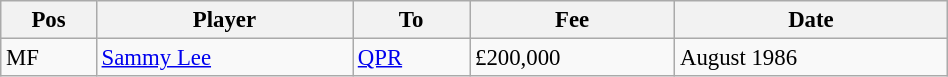<table width=50% class="wikitable" style="text-align:center; font-size:95%; text-align:left">
<tr>
<th>Pos</th>
<th>Player</th>
<th>To</th>
<th>Fee</th>
<th>Date</th>
</tr>
<tr --->
<td>MF</td>
<td> <a href='#'>Sammy Lee</a></td>
<td> <a href='#'>QPR</a></td>
<td>£200,000</td>
<td>August 1986</td>
</tr>
</table>
